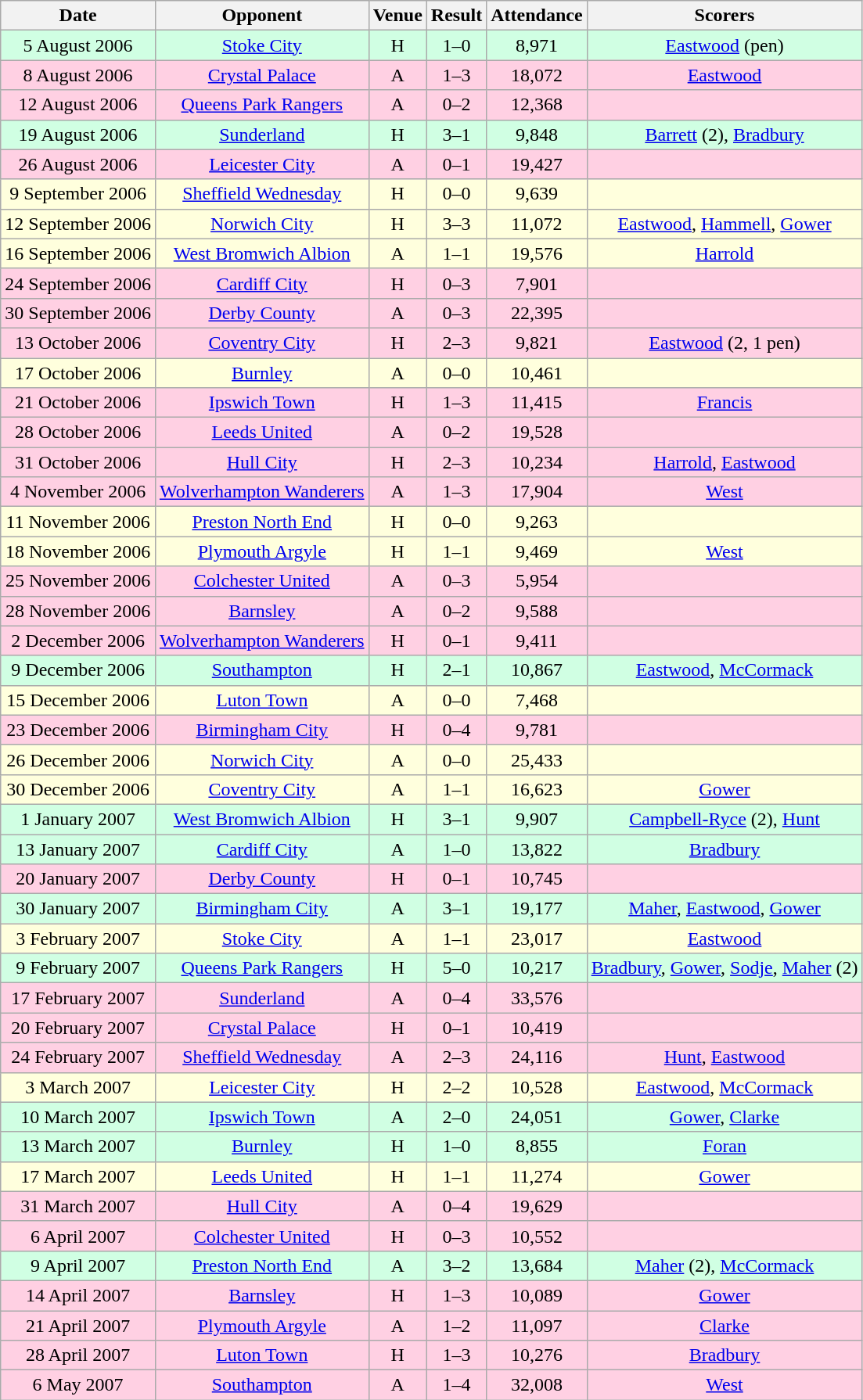<table class="wikitable sortable" style="font-size:100%; text-align:center">
<tr>
<th>Date</th>
<th>Opponent</th>
<th>Venue</th>
<th>Result</th>
<th>Attendance</th>
<th>Scorers</th>
</tr>
<tr style="background-color: #d0ffe3;">
<td>5 August 2006</td>
<td><a href='#'>Stoke City</a></td>
<td>H</td>
<td>1–0</td>
<td>8,971</td>
<td><a href='#'>Eastwood</a> (pen)</td>
</tr>
<tr style="background-color: #ffd0e3;">
<td>8 August 2006</td>
<td><a href='#'>Crystal Palace</a></td>
<td>A</td>
<td>1–3</td>
<td>18,072</td>
<td><a href='#'>Eastwood</a></td>
</tr>
<tr style="background-color: #ffd0e3;">
<td>12 August 2006</td>
<td><a href='#'>Queens Park Rangers</a></td>
<td>A</td>
<td>0–2</td>
<td>12,368</td>
<td></td>
</tr>
<tr style="background-color: #d0ffe3;">
<td>19 August 2006</td>
<td><a href='#'>Sunderland</a></td>
<td>H</td>
<td>3–1</td>
<td>9,848</td>
<td><a href='#'>Barrett</a> (2), <a href='#'>Bradbury</a></td>
</tr>
<tr style="background-color: #ffd0e3;">
<td>26 August 2006</td>
<td><a href='#'>Leicester City</a></td>
<td>A</td>
<td>0–1</td>
<td>19,427</td>
<td></td>
</tr>
<tr style="background-color: #ffffdd;">
<td>9 September 2006</td>
<td><a href='#'>Sheffield Wednesday</a></td>
<td>H</td>
<td>0–0</td>
<td>9,639</td>
<td></td>
</tr>
<tr style="background-color: #ffffdd;">
<td>12 September 2006</td>
<td><a href='#'>Norwich City</a></td>
<td>H</td>
<td>3–3</td>
<td>11,072</td>
<td><a href='#'>Eastwood</a>, <a href='#'>Hammell</a>, <a href='#'>Gower</a></td>
</tr>
<tr style="background-color: #ffffdd;">
<td>16 September 2006</td>
<td><a href='#'>West Bromwich Albion</a></td>
<td>A</td>
<td>1–1</td>
<td>19,576</td>
<td><a href='#'>Harrold</a></td>
</tr>
<tr style="background-color: #ffd0e3;">
<td>24 September 2006</td>
<td><a href='#'>Cardiff City</a></td>
<td>H</td>
<td>0–3</td>
<td>7,901</td>
<td></td>
</tr>
<tr style="background-color: #ffd0e3;">
<td>30 September 2006</td>
<td><a href='#'>Derby County</a></td>
<td>A</td>
<td>0–3</td>
<td>22,395</td>
<td></td>
</tr>
<tr style="background-color: #ffd0e3;">
<td>13 October 2006</td>
<td><a href='#'>Coventry City</a></td>
<td>H</td>
<td>2–3</td>
<td>9,821</td>
<td><a href='#'>Eastwood</a> (2, 1 pen)</td>
</tr>
<tr style="background-color: #ffffdd;">
<td>17 October 2006</td>
<td><a href='#'>Burnley</a></td>
<td>A</td>
<td>0–0</td>
<td>10,461</td>
<td></td>
</tr>
<tr style="background-color: #ffd0e3;">
<td>21 October 2006</td>
<td><a href='#'>Ipswich Town</a></td>
<td>H</td>
<td>1–3</td>
<td>11,415</td>
<td><a href='#'>Francis</a></td>
</tr>
<tr style="background-color: #ffd0e3;">
<td>28 October 2006</td>
<td><a href='#'>Leeds United</a></td>
<td>A</td>
<td>0–2</td>
<td>19,528</td>
<td></td>
</tr>
<tr style="background-color: #ffd0e3;">
<td>31 October 2006</td>
<td><a href='#'>Hull City</a></td>
<td>H</td>
<td>2–3</td>
<td>10,234</td>
<td><a href='#'>Harrold</a>, <a href='#'>Eastwood</a></td>
</tr>
<tr style="background-color: #ffd0e3;">
<td>4 November 2006</td>
<td><a href='#'>Wolverhampton Wanderers</a></td>
<td>A</td>
<td>1–3</td>
<td>17,904</td>
<td><a href='#'>West</a></td>
</tr>
<tr style="background-color: #ffffdd;">
<td>11 November 2006</td>
<td><a href='#'>Preston North End</a></td>
<td>H</td>
<td>0–0</td>
<td>9,263</td>
<td></td>
</tr>
<tr style="background-color: #ffffdd;">
<td>18 November 2006</td>
<td><a href='#'>Plymouth Argyle</a></td>
<td>H</td>
<td>1–1</td>
<td>9,469</td>
<td><a href='#'>West</a></td>
</tr>
<tr style="background-color: #ffd0e3;">
<td>25 November 2006</td>
<td><a href='#'>Colchester United</a></td>
<td>A</td>
<td>0–3</td>
<td>5,954</td>
<td></td>
</tr>
<tr style="background-color: #ffd0e3;">
<td>28 November 2006</td>
<td><a href='#'>Barnsley</a></td>
<td>A</td>
<td>0–2</td>
<td>9,588</td>
<td></td>
</tr>
<tr style="background-color: #ffd0e3;">
<td>2 December 2006</td>
<td><a href='#'>Wolverhampton Wanderers</a></td>
<td>H</td>
<td>0–1</td>
<td>9,411</td>
<td></td>
</tr>
<tr style="background-color: #d0ffe3;">
<td>9 December 2006</td>
<td><a href='#'>Southampton</a></td>
<td>H</td>
<td>2–1</td>
<td>10,867</td>
<td><a href='#'>Eastwood</a>, <a href='#'>McCormack</a></td>
</tr>
<tr style="background-color: #ffffdd;">
<td>15 December 2006</td>
<td><a href='#'>Luton Town</a></td>
<td>A</td>
<td>0–0</td>
<td>7,468</td>
<td></td>
</tr>
<tr style="background-color: #ffd0e3;">
<td>23 December 2006</td>
<td><a href='#'>Birmingham City</a></td>
<td>H</td>
<td>0–4</td>
<td>9,781</td>
<td></td>
</tr>
<tr style="background-color: #ffffdd;">
<td>26 December 2006</td>
<td><a href='#'>Norwich City</a></td>
<td>A</td>
<td>0–0</td>
<td>25,433</td>
<td></td>
</tr>
<tr style="background-color: #ffffdd;">
<td>30 December 2006</td>
<td><a href='#'>Coventry City</a></td>
<td>A</td>
<td>1–1</td>
<td>16,623</td>
<td><a href='#'>Gower</a></td>
</tr>
<tr style="background-color: #d0ffe3;">
<td>1 January 2007</td>
<td><a href='#'>West Bromwich Albion</a></td>
<td>H</td>
<td>3–1</td>
<td>9,907</td>
<td><a href='#'>Campbell-Ryce</a> (2), <a href='#'>Hunt</a></td>
</tr>
<tr style="background-color: #d0ffe3;">
<td>13 January 2007</td>
<td><a href='#'>Cardiff City</a></td>
<td>A</td>
<td>1–0</td>
<td>13,822</td>
<td><a href='#'>Bradbury</a></td>
</tr>
<tr style="background-color: #ffd0e3;">
<td>20 January 2007</td>
<td><a href='#'>Derby County</a></td>
<td>H</td>
<td>0–1</td>
<td>10,745</td>
<td></td>
</tr>
<tr style="background-color: #d0ffe3;">
<td>30 January 2007</td>
<td><a href='#'>Birmingham City</a></td>
<td>A</td>
<td>3–1</td>
<td>19,177</td>
<td><a href='#'>Maher</a>, <a href='#'>Eastwood</a>, <a href='#'>Gower</a></td>
</tr>
<tr style="background-color: #ffffdd;">
<td>3 February 2007</td>
<td><a href='#'>Stoke City</a></td>
<td>A</td>
<td>1–1</td>
<td>23,017</td>
<td><a href='#'>Eastwood</a></td>
</tr>
<tr style="background-color: #d0ffe3;">
<td>9 February 2007</td>
<td><a href='#'>Queens Park Rangers</a></td>
<td>H</td>
<td>5–0</td>
<td>10,217</td>
<td><a href='#'>Bradbury</a>, <a href='#'>Gower</a>, <a href='#'>Sodje</a>, <a href='#'>Maher</a> (2)</td>
</tr>
<tr style="background-color: #ffd0e3;">
<td>17 February 2007</td>
<td><a href='#'>Sunderland</a></td>
<td>A</td>
<td>0–4</td>
<td>33,576</td>
<td></td>
</tr>
<tr style="background-color: #ffd0e3;">
<td>20 February 2007</td>
<td><a href='#'>Crystal Palace</a></td>
<td>H</td>
<td>0–1</td>
<td>10,419</td>
<td></td>
</tr>
<tr style="background-color: #ffd0e3;">
<td>24 February 2007</td>
<td><a href='#'>Sheffield Wednesday</a></td>
<td>A</td>
<td>2–3</td>
<td>24,116</td>
<td><a href='#'>Hunt</a>, <a href='#'>Eastwood</a></td>
</tr>
<tr style="background-color: #ffffdd;">
<td>3 March 2007</td>
<td><a href='#'>Leicester City</a></td>
<td>H</td>
<td>2–2</td>
<td>10,528</td>
<td><a href='#'>Eastwood</a>, <a href='#'>McCormack</a></td>
</tr>
<tr style="background-color: #d0ffe3;">
<td>10 March 2007</td>
<td><a href='#'>Ipswich Town</a></td>
<td>A</td>
<td>2–0</td>
<td>24,051</td>
<td><a href='#'>Gower</a>, <a href='#'>Clarke</a></td>
</tr>
<tr style="background-color: #d0ffe3;">
<td>13 March 2007</td>
<td><a href='#'>Burnley</a></td>
<td>H</td>
<td>1–0</td>
<td>8,855</td>
<td><a href='#'>Foran</a></td>
</tr>
<tr style="background-color: #ffffdd;">
<td>17 March 2007</td>
<td><a href='#'>Leeds United</a></td>
<td>H</td>
<td>1–1</td>
<td>11,274</td>
<td><a href='#'>Gower</a></td>
</tr>
<tr style="background-color: #ffd0e3;">
<td>31 March 2007</td>
<td><a href='#'>Hull City</a></td>
<td>A</td>
<td>0–4</td>
<td>19,629</td>
<td></td>
</tr>
<tr style="background-color: #ffd0e3;">
<td>6 April 2007</td>
<td><a href='#'>Colchester United</a></td>
<td>H</td>
<td>0–3</td>
<td>10,552</td>
<td></td>
</tr>
<tr style="background-color: #d0ffe3;">
<td>9 April 2007</td>
<td><a href='#'>Preston North End</a></td>
<td>A</td>
<td>3–2</td>
<td>13,684</td>
<td><a href='#'>Maher</a> (2), <a href='#'>McCormack</a></td>
</tr>
<tr style="background-color: #ffd0e3;">
<td>14 April 2007</td>
<td><a href='#'>Barnsley</a></td>
<td>H</td>
<td>1–3</td>
<td>10,089</td>
<td><a href='#'>Gower</a></td>
</tr>
<tr style="background-color: #ffd0e3;">
<td>21 April 2007</td>
<td><a href='#'>Plymouth Argyle</a></td>
<td>A</td>
<td>1–2</td>
<td>11,097</td>
<td><a href='#'>Clarke</a></td>
</tr>
<tr style="background-color: #ffd0e3;">
<td>28 April 2007</td>
<td><a href='#'>Luton Town</a></td>
<td>H</td>
<td>1–3</td>
<td>10,276</td>
<td><a href='#'>Bradbury</a></td>
</tr>
<tr style="background-color: #ffd0e3;">
<td>6 May 2007</td>
<td><a href='#'>Southampton</a></td>
<td>A</td>
<td>1–4</td>
<td>32,008</td>
<td><a href='#'>West</a></td>
</tr>
</table>
